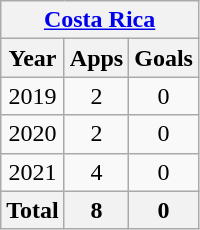<table class="wikitable" style="text-align: center;">
<tr>
<th colspan="3"><a href='#'>Costa Rica</a></th>
</tr>
<tr>
<th>Year</th>
<th>Apps</th>
<th>Goals</th>
</tr>
<tr>
<td>2019</td>
<td>2</td>
<td>0</td>
</tr>
<tr>
<td>2020</td>
<td>2</td>
<td>0</td>
</tr>
<tr>
<td>2021</td>
<td>4</td>
<td>0</td>
</tr>
<tr>
<th>Total</th>
<th>8</th>
<th>0</th>
</tr>
</table>
